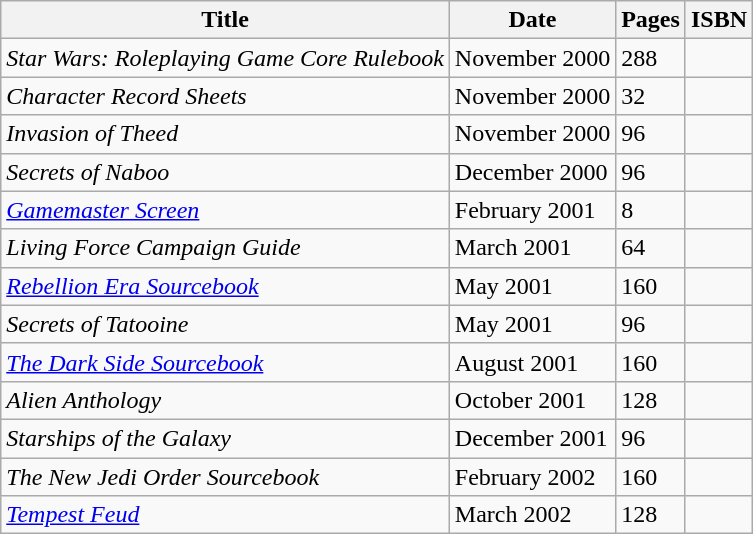<table class="wikitable">
<tr>
<th>Title</th>
<th>Date</th>
<th>Pages</th>
<th>ISBN</th>
</tr>
<tr>
<td><em>Star Wars: Roleplaying Game Core Rulebook</em></td>
<td>November 2000</td>
<td>288</td>
<td></td>
</tr>
<tr>
<td><em>Character Record Sheets</em></td>
<td>November 2000</td>
<td>32</td>
<td></td>
</tr>
<tr>
<td><em>Invasion of Theed</em></td>
<td>November 2000</td>
<td>96</td>
<td></td>
</tr>
<tr>
<td><em>Secrets of Naboo</em></td>
<td>December 2000</td>
<td>96</td>
<td></td>
</tr>
<tr>
<td><em><a href='#'>Gamemaster Screen</a></em></td>
<td>February 2001</td>
<td>8</td>
<td></td>
</tr>
<tr>
<td><em>Living Force Campaign Guide</em></td>
<td>March 2001</td>
<td>64</td>
<td></td>
</tr>
<tr>
<td><em><a href='#'>Rebellion Era Sourcebook</a></em></td>
<td>May 2001</td>
<td>160</td>
<td></td>
</tr>
<tr>
<td><em>Secrets of Tatooine</em></td>
<td>May 2001</td>
<td>96</td>
<td></td>
</tr>
<tr>
<td><em><a href='#'>The Dark Side Sourcebook</a></em></td>
<td>August 2001</td>
<td>160</td>
<td></td>
</tr>
<tr>
<td><em>Alien Anthology</em></td>
<td>October 2001</td>
<td>128</td>
<td></td>
</tr>
<tr>
<td><em>Starships of the Galaxy</em></td>
<td>December 2001</td>
<td>96</td>
<td></td>
</tr>
<tr>
<td><em>The New Jedi Order Sourcebook</em></td>
<td>February 2002</td>
<td>160</td>
<td></td>
</tr>
<tr>
<td><em><a href='#'>Tempest Feud</a></em></td>
<td>March 2002</td>
<td>128</td>
<td></td>
</tr>
</table>
